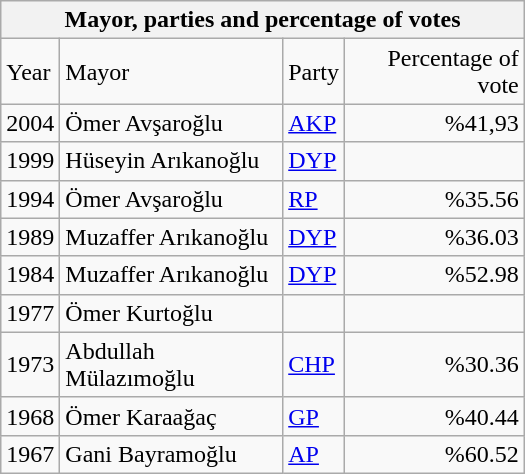<table class="wikitable" width=350>
<tr>
<th colspan=4>Mayor, parties and percentage of votes</th>
</tr>
<tr>
<td align="left">Year</td>
<td align="left">Mayor</td>
<td align="left">Party</td>
<td align="right">Percentage of vote</td>
</tr>
<tr>
<td align="left">2004</td>
<td align="left">Ömer Avşaroğlu</td>
<td align="left"><a href='#'>AKP</a></td>
<td align="right">%41,93</td>
</tr>
<tr>
<td align="left">1999</td>
<td align="keft">Hüseyin Arıkanoğlu</td>
<td align="left"><a href='#'>DYP</a></td>
<td align="right"></td>
</tr>
<tr>
<td align="left">1994</td>
<td align="left">Ömer Avşaroğlu</td>
<td align="left"><a href='#'>RP</a></td>
<td align="right">%35.56</td>
</tr>
<tr>
<td align="left">1989</td>
<td align="left">Muzaffer Arıkanoğlu</td>
<td align="left"><a href='#'>DYP</a></td>
<td align="right">%36.03</td>
</tr>
<tr>
<td align="left">1984</td>
<td align="left">Muzaffer Arıkanoğlu</td>
<td align="left"><a href='#'>DYP</a></td>
<td align="right">%52.98</td>
</tr>
<tr>
<td align="left">1977</td>
<td align="left">Ömer Kurtoğlu</td>
<td align="left"></td>
<td align="right"></td>
</tr>
<tr>
<td align="left">1973</td>
<td align="left">Abdullah Mülazımoğlu</td>
<td align="left"><a href='#'>CHP</a></td>
<td align="right">%30.36</td>
</tr>
<tr>
<td align="left">1968</td>
<td align="left">Ömer Karaağaç</td>
<td align="left"><a href='#'>GP</a></td>
<td align="right">%40.44</td>
</tr>
<tr>
<td align="left">1967</td>
<td align="left">Gani Bayramoğlu</td>
<td align="left"><a href='#'>AP</a></td>
<td align="right">%60.52</td>
</tr>
</table>
